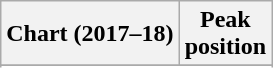<table class="wikitable sortable plainrowheaders" style="text-align:center">
<tr>
<th scope="col">Chart (2017–18)</th>
<th scope="col">Peak<br>position</th>
</tr>
<tr>
</tr>
<tr>
</tr>
</table>
